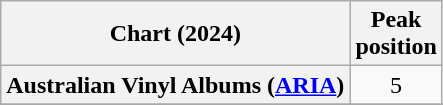<table class="wikitable sortable plainrowheaders" style="text-align:center">
<tr>
<th scope="col">Chart (2024)</th>
<th scope="col">Peak<br>position</th>
</tr>
<tr>
<th scope="row">Australian Vinyl Albums (<a href='#'>ARIA</a>)</th>
<td>5</td>
</tr>
<tr>
</tr>
<tr>
</tr>
<tr>
</tr>
</table>
